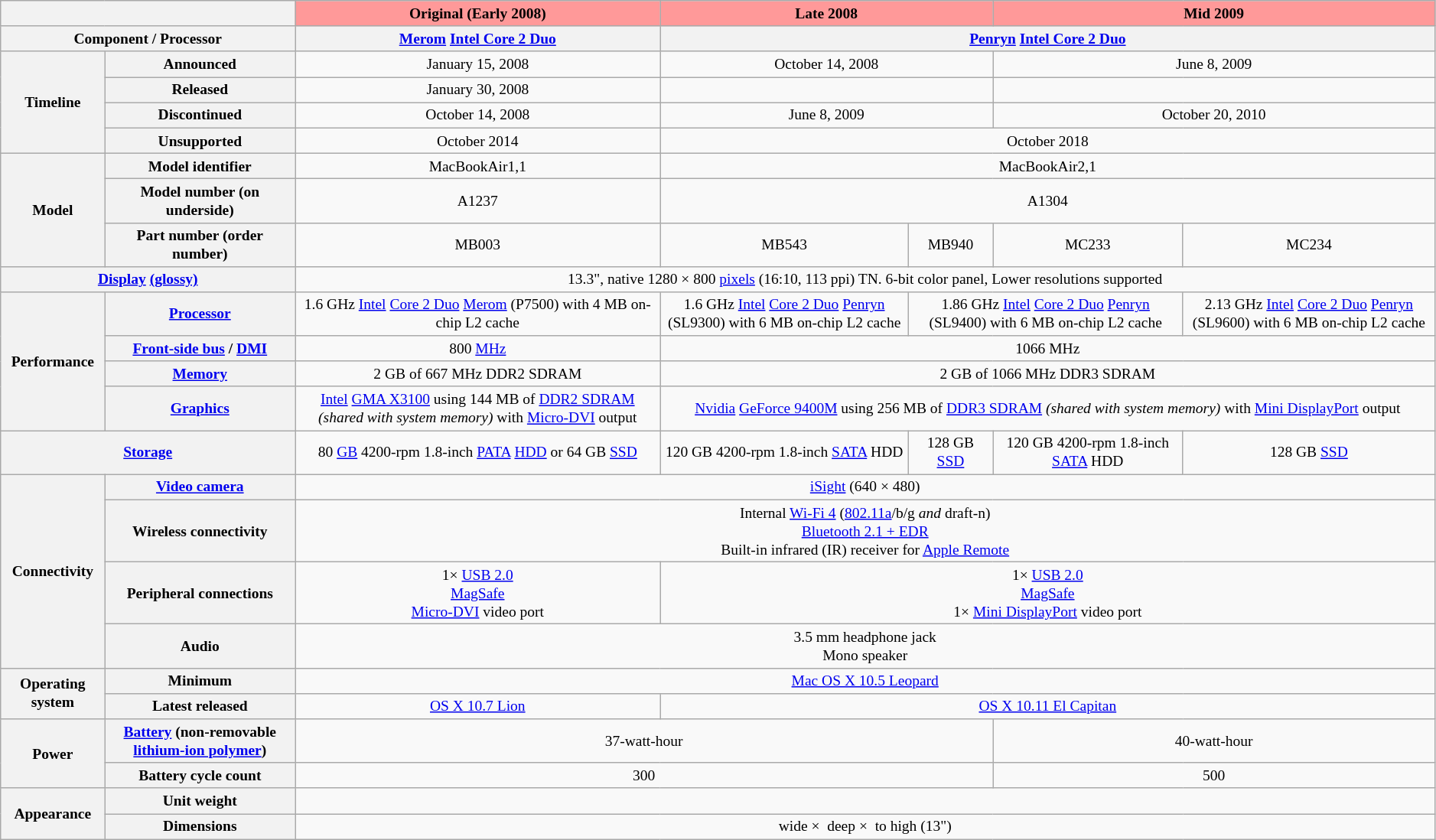<table class="wikitable sortable mw-datatable sticky-header-multi sort-under mw-collapsible" style="font-size:small; text-align:center">
<tr>
<th colspan=2></th>
<th style="background-color:#FF9999">Original (Early 2008)</th>
<th colspan=2 style="background-color:#FF9999">Late 2008</th>
<th colspan=2 style="background-color:#FF9999">Mid 2009</th>
</tr>
<tr>
<th colspan=2>Component / Processor</th>
<th><a href='#'>Merom</a> <a href='#'>Intel Core 2 Duo</a></th>
<th colspan=4><a href='#'>Penryn</a> <a href='#'>Intel Core 2 Duo</a></th>
</tr>
<tr>
<th rowspan=4>Timeline</th>
<th>Announced</th>
<td>January 15, 2008</td>
<td colspan=2>October 14, 2008</td>
<td colspan=2>June 8, 2009</td>
</tr>
<tr>
<th>Released</th>
<td>January 30, 2008</td>
<td colspan=2></td>
<td colspan=2></td>
</tr>
<tr>
<th>Discontinued</th>
<td>October 14, 2008</td>
<td colspan=2>June 8, 2009</td>
<td colspan=2>October 20, 2010</td>
</tr>
<tr>
<th>Unsupported</th>
<td>October 2014</td>
<td colspan=4>October 2018</td>
</tr>
<tr>
<th rowspan=3>Model</th>
<th>Model identifier</th>
<td>MacBookAir1,1</td>
<td colspan=4>MacBookAir2,1</td>
</tr>
<tr>
<th>Model number (on underside)</th>
<td>A1237</td>
<td colspan=4>A1304</td>
</tr>
<tr>
<th>Part number (order number)</th>
<td>MB003</td>
<td>MB543</td>
<td>MB940</td>
<td>MC233</td>
<td>MC234</td>
</tr>
<tr>
<th colspan=2><a href='#'>Display</a> <a href='#'>(glossy)</a></th>
<td colspan=5>13.3", native 1280 × 800 <a href='#'>pixels</a> (16:10, 113 ppi) TN. 6-bit color panel, Lower resolutions supported</td>
</tr>
<tr>
<th rowspan=4>Performance</th>
<th><a href='#'>Processor</a></th>
<td>1.6 GHz <a href='#'>Intel</a> <a href='#'>Core 2 Duo</a> <a href='#'>Merom</a> (P7500) with 4 MB on-chip L2 cache<br></td>
<td>1.6 GHz <a href='#'>Intel</a> <a href='#'>Core 2 Duo</a> <a href='#'>Penryn</a> (SL9300) with 6 MB on-chip L2 cache</td>
<td colspan="2">1.86 GHz <a href='#'>Intel</a> <a href='#'>Core 2 Duo</a> <a href='#'>Penryn</a> (SL9400) with 6 MB on-chip L2 cache</td>
<td>2.13 GHz <a href='#'>Intel</a> <a href='#'>Core 2 Duo</a> <a href='#'>Penryn</a> (SL9600) with 6 MB on-chip L2 cache</td>
</tr>
<tr>
<th><a href='#'>Front-side bus</a> / <a href='#'>DMI</a></th>
<td>800 <a href='#'>MHz</a></td>
<td colspan=4>1066 MHz</td>
</tr>
<tr>
<th><a href='#'>Memory</a></th>
<td>2 GB of 667 MHz DDR2 SDRAM</td>
<td colspan=4>2 GB of 1066 MHz DDR3 SDRAM</td>
</tr>
<tr>
<th><a href='#'>Graphics</a></th>
<td><a href='#'>Intel</a> <a href='#'>GMA X3100</a> using 144 MB of <a href='#'>DDR2 SDRAM</a> <em>(shared with system memory)</em> with <a href='#'>Micro-DVI</a> output</td>
<td colspan=4><a href='#'>Nvidia</a> <a href='#'>GeForce 9400M</a> using 256 MB of <a href='#'>DDR3 SDRAM</a> <em>(shared with system memory)</em> with <a href='#'>Mini DisplayPort</a> output</td>
</tr>
<tr>
<th colspan=2><a href='#'>Storage</a></th>
<td>80 <a href='#'>GB</a> 4200-rpm 1.8-inch <a href='#'>PATA</a> <a href='#'>HDD</a> or 64 GB <a href='#'>SSD</a></td>
<td>120 GB 4200-rpm 1.8-inch <a href='#'>SATA</a> HDD</td>
<td>128 GB <a href='#'>SSD</a></td>
<td>120 GB 4200-rpm 1.8-inch <a href='#'>SATA</a> HDD</td>
<td>128 GB <a href='#'>SSD</a></td>
</tr>
<tr>
<th rowspan=4>Connectivity</th>
<th><a href='#'>Video camera</a></th>
<td colspan=5><a href='#'>iSight</a> (640 × 480)</td>
</tr>
<tr>
<th>Wireless connectivity</th>
<td colspan=5>Internal <a href='#'>Wi-Fi 4</a> (<a href='#'>802.11a</a>/b/g <em>and</em> draft-n)<br><a href='#'>Bluetooth 2.1 + EDR</a><br>Built-in infrared (IR) receiver for <a href='#'>Apple Remote</a><br></td>
</tr>
<tr>
<th>Peripheral connections</th>
<td>1× <a href='#'>USB 2.0</a><br><a href='#'>MagSafe</a><br><a href='#'>Micro-DVI</a> video port<br></td>
<td colspan=4>1× <a href='#'>USB 2.0</a><br><a href='#'>MagSafe</a><br>1× <a href='#'>Mini DisplayPort</a> video port</td>
</tr>
<tr>
<th>Audio</th>
<td colspan=5>3.5 mm headphone jack<br>Mono speaker</td>
</tr>
<tr>
<th rowspan=2>Operating system</th>
<th>Minimum</th>
<td colspan=5><a href='#'>Mac OS X 10.5 Leopard</a></td>
</tr>
<tr>
<th>Latest released</th>
<td><a href='#'>OS X 10.7 Lion</a></td>
<td colspan=4><a href='#'>OS X 10.11 El Capitan</a></td>
</tr>
<tr>
<th rowspan=2>Power</th>
<th><a href='#'>Battery</a> (non-removable <a href='#'>lithium-ion polymer</a>)</th>
<td colspan=3>37-watt-hour</td>
<td colspan=2>40-watt-hour</td>
</tr>
<tr>
<th>Battery cycle count</th>
<td colspan=3>300</td>
<td colspan=2>500</td>
</tr>
<tr>
<th rowspan=2>Appearance</th>
<th>Unit weight</th>
<td colspan=5></td>
</tr>
<tr>
<th>Dimensions</th>
<td colspan=5> wide ×  deep ×  to  high (13")</td>
</tr>
</table>
